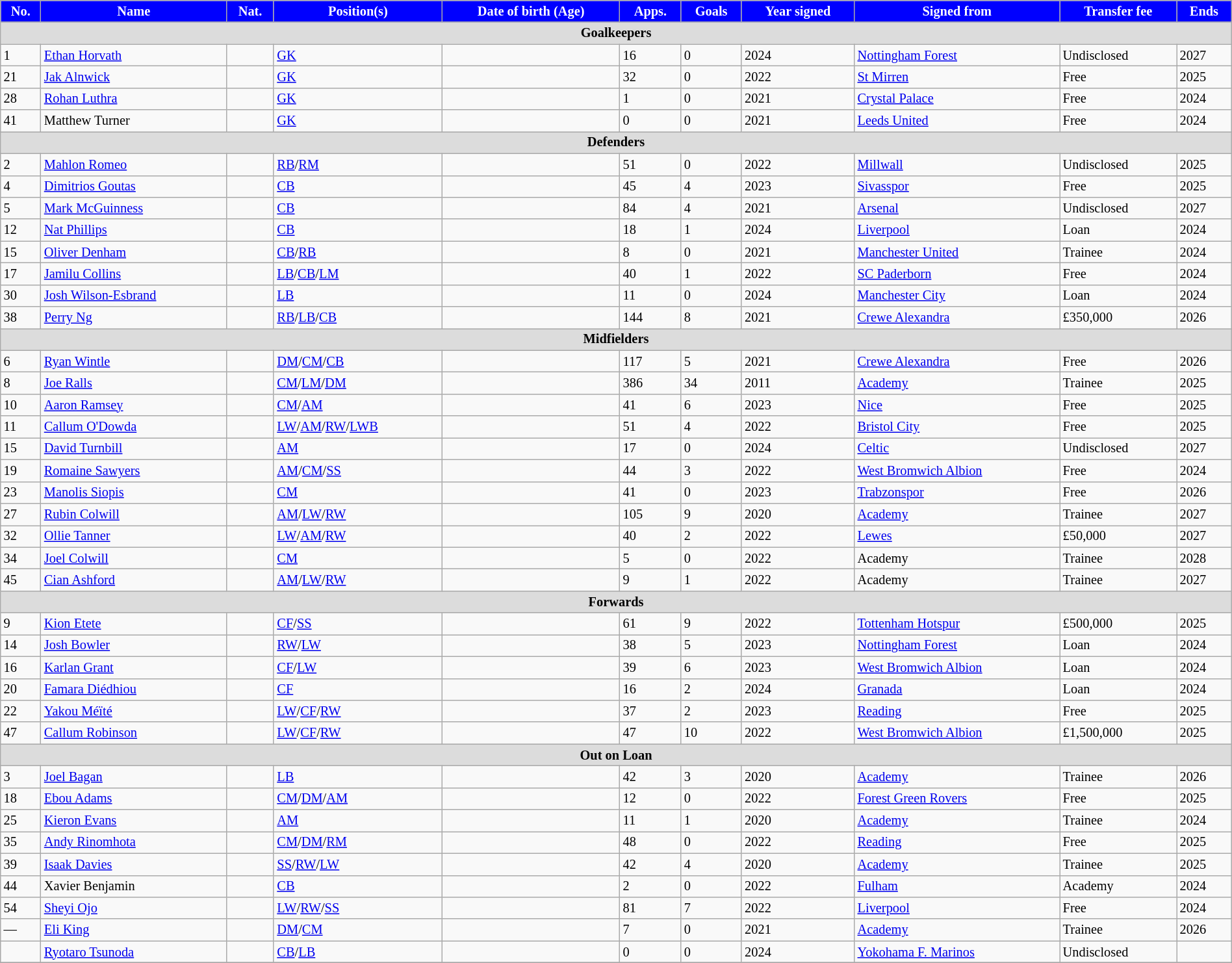<table class="wikitable" style="font-size:85%;width:100%">
<tr>
<th style="background:blue;color:white">No.</th>
<th style="background:blue;color:white">Name</th>
<th style="background:blue;color:white">Nat.</th>
<th style="background:blue;color:white">Position(s)</th>
<th style="background:blue;color:white">Date of birth (Age)</th>
<th style="background:blue;color:white">Apps.</th>
<th style="background:blue;color:white">Goals</th>
<th style="background:blue;color:white">Year signed</th>
<th style="background:blue;color:white">Signed from</th>
<th style="background:blue;color:white">Transfer fee</th>
<th style="background:blue;color:white">Ends</th>
</tr>
<tr>
<th colspan=11 style="background:#dcdcdc">Goalkeepers</th>
</tr>
<tr>
<td>1</td>
<td><a href='#'>Ethan Horvath</a></td>
<td></td>
<td><a href='#'>GK</a></td>
<td></td>
<td>16</td>
<td>0</td>
<td>2024</td>
<td> <a href='#'>Nottingham Forest</a></td>
<td>Undisclosed</td>
<td>2027</td>
</tr>
<tr>
<td>21</td>
<td><a href='#'>Jak Alnwick</a></td>
<td></td>
<td><a href='#'>GK</a></td>
<td></td>
<td>32</td>
<td>0</td>
<td>2022</td>
<td> <a href='#'>St Mirren</a></td>
<td>Free</td>
<td>2025</td>
</tr>
<tr>
<td>28</td>
<td><a href='#'>Rohan Luthra</a></td>
<td></td>
<td><a href='#'>GK</a></td>
<td></td>
<td>1</td>
<td>0</td>
<td>2021</td>
<td> <a href='#'>Crystal Palace</a></td>
<td>Free</td>
<td>2024</td>
</tr>
<tr>
<td>41</td>
<td>Matthew Turner</td>
<td></td>
<td><a href='#'>GK</a></td>
<td></td>
<td>0</td>
<td>0</td>
<td>2021</td>
<td> <a href='#'>Leeds United</a></td>
<td>Free</td>
<td>2024</td>
</tr>
<tr>
<th colspan=11 style="background:#dcdcdc">Defenders</th>
</tr>
<tr>
<td>2</td>
<td><a href='#'>Mahlon Romeo</a></td>
<td></td>
<td><a href='#'>RB</a>/<a href='#'>RM</a></td>
<td></td>
<td>51</td>
<td>0</td>
<td>2022</td>
<td> <a href='#'>Millwall</a></td>
<td>Undisclosed</td>
<td>2025</td>
</tr>
<tr>
<td>4</td>
<td><a href='#'>Dimitrios Goutas</a></td>
<td></td>
<td><a href='#'>CB</a></td>
<td></td>
<td>45</td>
<td>4</td>
<td>2023</td>
<td> <a href='#'>Sivasspor</a></td>
<td>Free</td>
<td>2025</td>
</tr>
<tr>
<td>5</td>
<td><a href='#'>Mark McGuinness</a></td>
<td></td>
<td><a href='#'>CB</a></td>
<td></td>
<td>84</td>
<td>4</td>
<td>2021</td>
<td> <a href='#'>Arsenal</a></td>
<td>Undisclosed</td>
<td>2027</td>
</tr>
<tr>
<td>12</td>
<td><a href='#'>Nat Phillips</a></td>
<td></td>
<td><a href='#'>CB</a></td>
<td></td>
<td>18</td>
<td>1</td>
<td>2024</td>
<td> <a href='#'>Liverpool</a></td>
<td>Loan</td>
<td>2024</td>
</tr>
<tr>
<td>15</td>
<td><a href='#'>Oliver Denham</a></td>
<td></td>
<td><a href='#'>CB</a>/<a href='#'>RB</a></td>
<td></td>
<td>8</td>
<td>0</td>
<td>2021</td>
<td> <a href='#'>Manchester United</a></td>
<td>Trainee</td>
<td>2024</td>
</tr>
<tr>
<td>17</td>
<td><a href='#'>Jamilu Collins</a></td>
<td></td>
<td><a href='#'>LB</a>/<a href='#'>CB</a>/<a href='#'>LM</a></td>
<td></td>
<td>40</td>
<td>1</td>
<td>2022</td>
<td> <a href='#'>SC Paderborn</a></td>
<td>Free</td>
<td>2024</td>
</tr>
<tr>
<td>30</td>
<td><a href='#'>Josh Wilson-Esbrand</a></td>
<td></td>
<td><a href='#'>LB</a></td>
<td></td>
<td>11</td>
<td>0</td>
<td>2024</td>
<td> <a href='#'>Manchester City</a></td>
<td>Loan</td>
<td>2024</td>
</tr>
<tr>
<td>38</td>
<td><a href='#'>Perry Ng</a></td>
<td></td>
<td><a href='#'>RB</a>/<a href='#'>LB</a>/<a href='#'>CB</a></td>
<td></td>
<td>144</td>
<td>8</td>
<td>2021</td>
<td> <a href='#'>Crewe Alexandra</a></td>
<td>£350,000</td>
<td>2026</td>
</tr>
<tr>
<th colspan=11 style="background:#dcdcdc">Midfielders</th>
</tr>
<tr>
<td>6</td>
<td><a href='#'>Ryan Wintle</a></td>
<td></td>
<td><a href='#'>DM</a>/<a href='#'>CM</a>/<a href='#'>CB</a></td>
<td></td>
<td>117</td>
<td>5</td>
<td>2021</td>
<td> <a href='#'>Crewe Alexandra</a></td>
<td>Free</td>
<td>2026</td>
</tr>
<tr>
<td>8</td>
<td><a href='#'>Joe Ralls</a></td>
<td></td>
<td><a href='#'>CM</a>/<a href='#'>LM</a>/<a href='#'>DM</a></td>
<td></td>
<td>386</td>
<td>34</td>
<td>2011</td>
<td><a href='#'>Academy</a></td>
<td>Trainee</td>
<td>2025</td>
</tr>
<tr>
<td>10</td>
<td><a href='#'>Aaron Ramsey</a></td>
<td></td>
<td><a href='#'>CM</a>/<a href='#'>AM</a></td>
<td></td>
<td>41</td>
<td>6</td>
<td>2023</td>
<td> <a href='#'>Nice</a></td>
<td>Free</td>
<td>2025</td>
</tr>
<tr>
<td>11</td>
<td><a href='#'>Callum O'Dowda</a></td>
<td></td>
<td><a href='#'>LW</a>/<a href='#'>AM</a>/<a href='#'>RW</a>/<a href='#'>LWB</a></td>
<td></td>
<td>51</td>
<td>4</td>
<td>2022</td>
<td> <a href='#'>Bristol City</a></td>
<td>Free</td>
<td>2025</td>
</tr>
<tr>
<td>15</td>
<td><a href='#'>David Turnbill</a></td>
<td></td>
<td><a href='#'>AM</a></td>
<td></td>
<td>17</td>
<td>0</td>
<td>2024</td>
<td> <a href='#'>Celtic</a></td>
<td>Undisclosed</td>
<td>2027</td>
</tr>
<tr>
<td>19</td>
<td><a href='#'>Romaine Sawyers</a></td>
<td></td>
<td><a href='#'>AM</a>/<a href='#'>CM</a>/<a href='#'>SS</a></td>
<td></td>
<td>44</td>
<td>3</td>
<td>2022</td>
<td> <a href='#'>West Bromwich Albion</a></td>
<td>Free</td>
<td>2024</td>
</tr>
<tr>
<td>23</td>
<td><a href='#'>Manolis Siopis</a></td>
<td></td>
<td><a href='#'>CM</a></td>
<td></td>
<td>41</td>
<td>0</td>
<td>2023</td>
<td> <a href='#'>Trabzonspor</a></td>
<td>Free</td>
<td>2026</td>
</tr>
<tr>
<td>27</td>
<td><a href='#'>Rubin Colwill</a></td>
<td></td>
<td><a href='#'>AM</a>/<a href='#'>LW</a>/<a href='#'>RW</a></td>
<td></td>
<td>105</td>
<td>9</td>
<td>2020</td>
<td><a href='#'>Academy</a></td>
<td>Trainee</td>
<td>2027</td>
</tr>
<tr>
<td>32</td>
<td><a href='#'>Ollie Tanner</a></td>
<td></td>
<td><a href='#'>LW</a>/<a href='#'>AM</a>/<a href='#'>RW</a></td>
<td></td>
<td>40</td>
<td>2</td>
<td>2022</td>
<td> <a href='#'>Lewes</a></td>
<td>£50,000</td>
<td>2027</td>
</tr>
<tr>
<td>34</td>
<td><a href='#'>Joel Colwill</a></td>
<td></td>
<td><a href='#'>CM</a></td>
<td></td>
<td>5</td>
<td>0</td>
<td>2022</td>
<td>Academy</td>
<td>Trainee</td>
<td>2028</td>
</tr>
<tr>
<td>45</td>
<td><a href='#'>Cian Ashford</a></td>
<td></td>
<td><a href='#'>AM</a>/<a href='#'>LW</a>/<a href='#'>RW</a></td>
<td></td>
<td>9</td>
<td>1</td>
<td>2022</td>
<td>Academy</td>
<td>Trainee</td>
<td>2027</td>
</tr>
<tr>
<th colspan=11 style="background:#dcdcdc">Forwards</th>
</tr>
<tr>
<td>9</td>
<td><a href='#'>Kion Etete</a></td>
<td></td>
<td><a href='#'>CF</a>/<a href='#'>SS</a></td>
<td></td>
<td>61</td>
<td>9</td>
<td>2022</td>
<td> <a href='#'>Tottenham Hotspur</a></td>
<td>£500,000</td>
<td>2025</td>
</tr>
<tr>
<td>14</td>
<td><a href='#'>Josh Bowler</a></td>
<td></td>
<td><a href='#'>RW</a>/<a href='#'>LW</a></td>
<td></td>
<td>38</td>
<td>5</td>
<td>2023</td>
<td> <a href='#'>Nottingham Forest</a></td>
<td>Loan</td>
<td>2024</td>
</tr>
<tr>
<td>16</td>
<td><a href='#'>Karlan Grant</a></td>
<td></td>
<td><a href='#'>CF</a>/<a href='#'>LW</a></td>
<td></td>
<td>39</td>
<td>6</td>
<td>2023</td>
<td> <a href='#'>West Bromwich Albion</a></td>
<td>Loan</td>
<td>2024</td>
</tr>
<tr>
<td>20</td>
<td><a href='#'>Famara Diédhiou</a></td>
<td></td>
<td><a href='#'>CF</a></td>
<td></td>
<td>16</td>
<td>2</td>
<td>2024</td>
<td> <a href='#'>Granada</a></td>
<td>Loan</td>
<td>2024</td>
</tr>
<tr>
<td>22</td>
<td><a href='#'>Yakou Méïté</a></td>
<td></td>
<td><a href='#'>LW</a>/<a href='#'>CF</a>/<a href='#'>RW</a></td>
<td></td>
<td>37</td>
<td>2</td>
<td>2023</td>
<td> <a href='#'>Reading</a></td>
<td>Free</td>
<td>2025</td>
</tr>
<tr>
<td>47</td>
<td><a href='#'>Callum Robinson</a></td>
<td></td>
<td><a href='#'>LW</a>/<a href='#'>CF</a>/<a href='#'>RW</a></td>
<td></td>
<td>47</td>
<td>10</td>
<td>2022</td>
<td> <a href='#'>West Bromwich Albion</a></td>
<td>£1,500,000</td>
<td>2025</td>
</tr>
<tr>
<th colspan=11 style="background:#dcdcdc">Out on Loan</th>
</tr>
<tr>
<td>3</td>
<td><a href='#'>Joel Bagan</a></td>
<td></td>
<td><a href='#'>LB</a></td>
<td></td>
<td>42</td>
<td>3</td>
<td>2020</td>
<td><a href='#'>Academy</a></td>
<td>Trainee</td>
<td>2026</td>
</tr>
<tr>
<td>18</td>
<td><a href='#'>Ebou Adams</a></td>
<td></td>
<td><a href='#'>CM</a>/<a href='#'>DM</a>/<a href='#'>AM</a></td>
<td></td>
<td>12</td>
<td>0</td>
<td>2022</td>
<td> <a href='#'>Forest Green Rovers</a></td>
<td>Free</td>
<td>2025</td>
</tr>
<tr>
<td>25</td>
<td><a href='#'>Kieron Evans</a></td>
<td></td>
<td><a href='#'>AM</a></td>
<td></td>
<td>11</td>
<td>1</td>
<td>2020</td>
<td><a href='#'>Academy</a></td>
<td>Trainee</td>
<td>2024</td>
</tr>
<tr>
<td>35</td>
<td><a href='#'>Andy Rinomhota</a></td>
<td></td>
<td><a href='#'>CM</a>/<a href='#'>DM</a>/<a href='#'>RM</a></td>
<td></td>
<td>48</td>
<td>0</td>
<td>2022</td>
<td> <a href='#'>Reading</a></td>
<td>Free</td>
<td>2025</td>
</tr>
<tr>
<td>39</td>
<td><a href='#'>Isaak Davies</a></td>
<td></td>
<td><a href='#'>SS</a>/<a href='#'>RW</a>/<a href='#'>LW</a></td>
<td></td>
<td>42</td>
<td>4</td>
<td>2020</td>
<td><a href='#'>Academy</a></td>
<td>Trainee</td>
<td>2025</td>
</tr>
<tr>
<td>44</td>
<td>Xavier Benjamin</td>
<td></td>
<td><a href='#'>CB</a></td>
<td></td>
<td>2</td>
<td>0</td>
<td>2022</td>
<td> <a href='#'>Fulham</a></td>
<td>Academy</td>
<td>2024</td>
</tr>
<tr>
<td>54</td>
<td><a href='#'>Sheyi Ojo</a></td>
<td></td>
<td><a href='#'>LW</a>/<a href='#'>RW</a>/<a href='#'>SS</a></td>
<td></td>
<td>81</td>
<td>7</td>
<td>2022</td>
<td> <a href='#'>Liverpool</a></td>
<td>Free</td>
<td>2024</td>
</tr>
<tr>
<td>—</td>
<td><a href='#'>Eli King</a></td>
<td></td>
<td><a href='#'>DM</a>/<a href='#'>CM</a></td>
<td></td>
<td>7</td>
<td>0</td>
<td>2021</td>
<td><a href='#'>Academy</a></td>
<td>Trainee</td>
<td>2026</td>
</tr>
<tr>
<td></td>
<td><a href='#'>Ryotaro Tsunoda</a></td>
<td></td>
<td><a href='#'>CB</a>/<a href='#'>LB</a></td>
<td></td>
<td>0</td>
<td>0</td>
<td>2024</td>
<td> <a href='#'>Yokohama F. Marinos</a></td>
<td>Undisclosed</td>
<td></td>
</tr>
<tr>
</tr>
</table>
